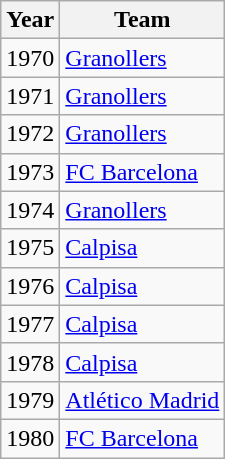<table class="wikitable">
<tr>
<th scope="col">Year</th>
<th scope="col">Team</th>
</tr>
<tr>
<td>1970</td>
<td><a href='#'>Granollers</a></td>
</tr>
<tr>
<td>1971</td>
<td><a href='#'>Granollers</a></td>
</tr>
<tr>
<td>1972</td>
<td><a href='#'>Granollers</a></td>
</tr>
<tr>
<td>1973</td>
<td><a href='#'>FC Barcelona</a></td>
</tr>
<tr>
<td>1974</td>
<td><a href='#'>Granollers</a></td>
</tr>
<tr>
<td>1975</td>
<td><a href='#'>Calpisa</a></td>
</tr>
<tr>
<td>1976</td>
<td><a href='#'>Calpisa</a></td>
</tr>
<tr>
<td>1977</td>
<td><a href='#'>Calpisa</a></td>
</tr>
<tr>
<td>1978</td>
<td><a href='#'>Calpisa</a></td>
</tr>
<tr>
<td>1979</td>
<td><a href='#'>Atlético Madrid</a></td>
</tr>
<tr>
<td>1980</td>
<td><a href='#'>FC Barcelona</a></td>
</tr>
</table>
